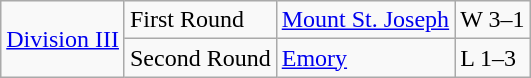<table class="wikitable">
<tr>
<td rowspan="5"><a href='#'>Division III</a></td>
<td>First Round</td>
<td><a href='#'>Mount St. Joseph</a></td>
<td>W 3–1</td>
</tr>
<tr>
<td>Second Round</td>
<td><a href='#'>Emory</a></td>
<td>L 1–3</td>
</tr>
</table>
